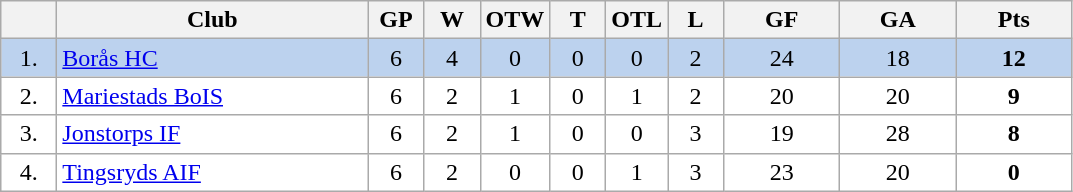<table class="wikitable">
<tr>
<th width="30"></th>
<th width="200">Club</th>
<th width="30">GP</th>
<th width="30">W</th>
<th width="30">OTW</th>
<th width="30">T</th>
<th width="30">OTL</th>
<th width="30">L</th>
<th width="70">GF</th>
<th width="70">GA</th>
<th width="70">Pts</th>
</tr>
<tr bgcolor="#BCD2EE" align="center">
<td>1.</td>
<td align="left"><a href='#'>Borås HC</a></td>
<td>6</td>
<td>4</td>
<td>0</td>
<td>0</td>
<td>0</td>
<td>2</td>
<td>24</td>
<td>18</td>
<td><strong>12</strong></td>
</tr>
<tr bgcolor="#FFFFFF" align="center">
<td>2.</td>
<td align="left"><a href='#'>Mariestads BoIS</a></td>
<td>6</td>
<td>2</td>
<td>1</td>
<td>0</td>
<td>1</td>
<td>2</td>
<td>20</td>
<td>20</td>
<td><strong>9</strong></td>
</tr>
<tr bgcolor="#FFFFFF" align="center">
<td>3.</td>
<td align="left"><a href='#'>Jonstorps IF</a></td>
<td>6</td>
<td>2</td>
<td>1</td>
<td>0</td>
<td>0</td>
<td>3</td>
<td>19</td>
<td>28</td>
<td><strong>8</strong></td>
</tr>
<tr bgcolor="#FFFFFF" align="center">
<td>4.</td>
<td align="left"><a href='#'>Tingsryds AIF</a></td>
<td>6</td>
<td>2</td>
<td>0</td>
<td>0</td>
<td>1</td>
<td>3</td>
<td>23</td>
<td>20</td>
<td><strong>0</strong></td>
</tr>
</table>
